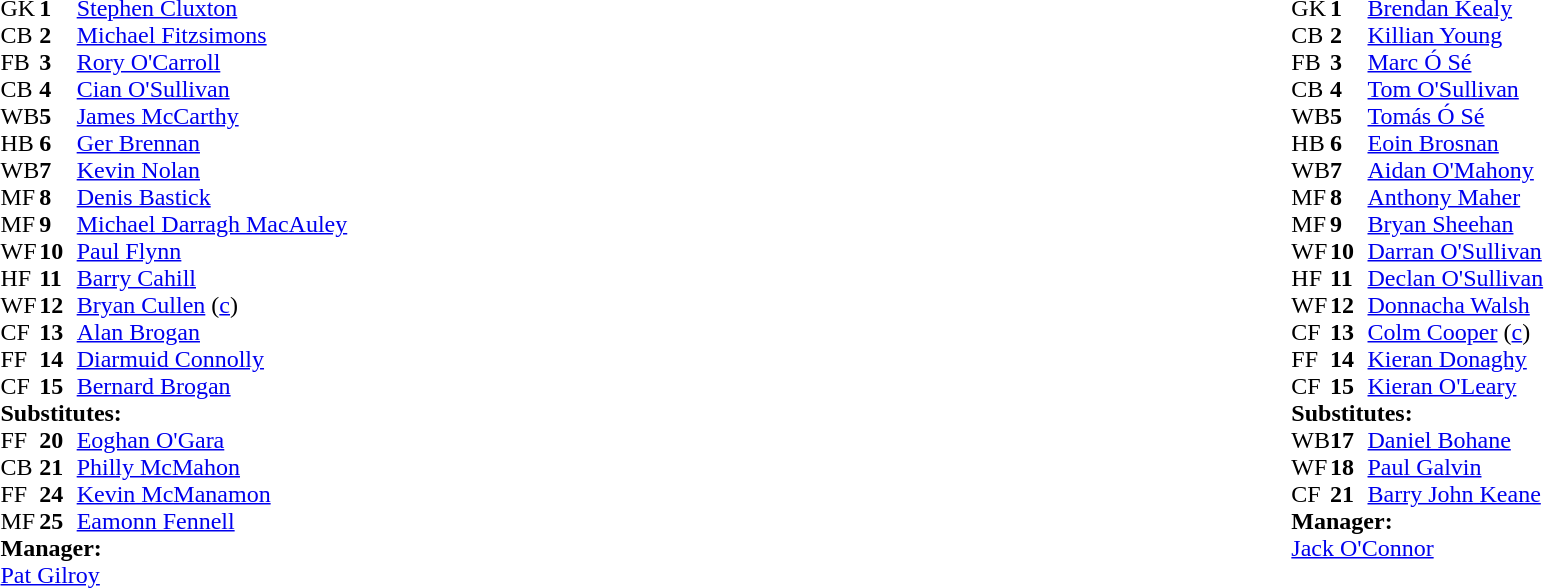<table style="width:100%;">
<tr>
<td style="vertical-align:top; width:50%"><br><table cellspacing="0" cellpadding="0">
<tr>
<th width="25"></th>
<th width="25"></th>
</tr>
<tr>
<td>GK</td>
<td><strong>1</strong></td>
<td><a href='#'>Stephen Cluxton</a></td>
<td></td>
</tr>
<tr>
<td>CB</td>
<td><strong>2</strong></td>
<td><a href='#'>Michael Fitzsimons</a></td>
<td></td>
</tr>
<tr>
<td>FB</td>
<td><strong>3</strong></td>
<td><a href='#'>Rory O'Carroll</a></td>
<td></td>
</tr>
<tr>
<td>CB</td>
<td><strong>4</strong></td>
<td><a href='#'>Cian O'Sullivan</a></td>
<td></td>
</tr>
<tr>
<td>WB</td>
<td><strong>5</strong></td>
<td><a href='#'>James McCarthy</a></td>
<td></td>
<td></td>
</tr>
<tr>
<td>HB</td>
<td><strong>6</strong></td>
<td><a href='#'>Ger Brennan</a></td>
<td></td>
</tr>
<tr>
<td>WB</td>
<td><strong>7</strong></td>
<td><a href='#'>Kevin Nolan</a></td>
<td></td>
</tr>
<tr>
<td>MF</td>
<td><strong>8</strong></td>
<td><a href='#'>Denis Bastick</a></td>
<td></td>
<td></td>
</tr>
<tr>
<td>MF</td>
<td><strong>9</strong></td>
<td><a href='#'>Michael Darragh MacAuley</a></td>
<td></td>
</tr>
<tr>
<td>WF</td>
<td><strong>10</strong></td>
<td><a href='#'>Paul Flynn</a></td>
<td> </td>
<td></td>
</tr>
<tr>
<td>HF</td>
<td><strong>11</strong></td>
<td><a href='#'>Barry Cahill</a></td>
<td></td>
<td></td>
</tr>
<tr>
<td>WF</td>
<td><strong>12</strong></td>
<td><a href='#'>Bryan Cullen</a> (<a href='#'>c</a>)</td>
<td></td>
</tr>
<tr>
<td>CF</td>
<td><strong>13</strong></td>
<td><a href='#'>Alan Brogan</a></td>
<td></td>
</tr>
<tr>
<td>FF</td>
<td><strong>14</strong></td>
<td><a href='#'>Diarmuid Connolly</a></td>
<td></td>
</tr>
<tr>
<td>CF</td>
<td><strong>15</strong></td>
<td><a href='#'>Bernard Brogan</a></td>
<td></td>
</tr>
<tr>
<td colspan=3><strong>Substitutes:</strong></td>
</tr>
<tr>
<td>FF</td>
<td><strong>20</strong></td>
<td><a href='#'>Eoghan O'Gara</a></td>
<td></td>
<td></td>
</tr>
<tr>
<td>CB</td>
<td><strong>21</strong></td>
<td><a href='#'>Philly McMahon</a></td>
<td></td>
<td></td>
</tr>
<tr>
<td>FF</td>
<td><strong>24</strong></td>
<td><a href='#'>Kevin McManamon</a></td>
<td></td>
<td></td>
</tr>
<tr>
<td>MF</td>
<td><strong>25</strong></td>
<td><a href='#'>Eamonn Fennell</a></td>
<td></td>
<td></td>
</tr>
<tr>
<td colspan=3><strong>Manager:</strong></td>
</tr>
<tr>
<td colspan=4><a href='#'>Pat Gilroy</a></td>
</tr>
</table>
</td>
<td style="vertical-align:top; width:50%"><br><table cellspacing="0" cellpadding="0" style="margin:auto">
<tr>
<th width="25"></th>
<th width="25"></th>
</tr>
<tr>
<td>GK</td>
<td><strong>1</strong></td>
<td><a href='#'>Brendan Kealy</a></td>
<td></td>
</tr>
<tr>
<td>CB</td>
<td><strong>2</strong></td>
<td><a href='#'>Killian Young</a></td>
<td></td>
</tr>
<tr>
<td>FB</td>
<td><strong>3</strong></td>
<td><a href='#'>Marc Ó Sé</a></td>
<td></td>
</tr>
<tr>
<td>CB</td>
<td><strong>4</strong></td>
<td><a href='#'>Tom O'Sullivan</a></td>
<td></td>
</tr>
<tr>
<td>WB</td>
<td><strong>5</strong></td>
<td><a href='#'>Tomás Ó Sé</a></td>
<td></td>
</tr>
<tr>
<td>HB</td>
<td><strong>6</strong></td>
<td><a href='#'>Eoin Brosnan</a></td>
<td></td>
<td></td>
</tr>
<tr>
<td>WB</td>
<td><strong>7</strong></td>
<td><a href='#'>Aidan O'Mahony</a></td>
<td></td>
</tr>
<tr>
<td>MF</td>
<td><strong>8</strong></td>
<td><a href='#'>Anthony Maher</a></td>
<td></td>
</tr>
<tr>
<td>MF</td>
<td><strong>9</strong></td>
<td><a href='#'>Bryan Sheehan</a></td>
<td></td>
</tr>
<tr>
<td>WF</td>
<td><strong>10</strong></td>
<td><a href='#'>Darran O'Sullivan</a></td>
<td></td>
</tr>
<tr>
<td>HF</td>
<td><strong>11</strong></td>
<td><a href='#'>Declan O'Sullivan</a></td>
<td></td>
</tr>
<tr>
<td>WF</td>
<td><strong>12</strong></td>
<td><a href='#'>Donnacha Walsh</a></td>
<td></td>
<td></td>
</tr>
<tr>
<td>CF</td>
<td><strong>13</strong></td>
<td><a href='#'>Colm Cooper</a> (<a href='#'>c</a>)</td>
<td></td>
</tr>
<tr>
<td>FF</td>
<td><strong>14</strong></td>
<td><a href='#'>Kieran Donaghy</a></td>
<td></td>
</tr>
<tr>
<td>CF</td>
<td><strong>15</strong></td>
<td><a href='#'>Kieran O'Leary</a></td>
<td></td>
<td></td>
</tr>
<tr>
<td colspan=3><strong>Substitutes:</strong></td>
</tr>
<tr>
<td>WB</td>
<td><strong>17</strong></td>
<td><a href='#'>Daniel Bohane</a></td>
<td></td>
<td></td>
</tr>
<tr>
<td>WF</td>
<td><strong>18</strong></td>
<td><a href='#'>Paul Galvin</a></td>
<td></td>
<td></td>
</tr>
<tr>
<td>CF</td>
<td><strong>21</strong></td>
<td><a href='#'>Barry John Keane</a></td>
<td></td>
<td></td>
</tr>
<tr>
<td colspan=3><strong>Manager:</strong></td>
</tr>
<tr>
<td colspan=4><a href='#'>Jack O'Connor</a></td>
</tr>
</table>
</td>
</tr>
</table>
